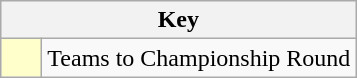<table class="wikitable" style="text-align: center;">
<tr>
<th colspan=2>Key</th>
</tr>
<tr>
<td style="background:#ffffcc; width:20px;"></td>
<td align=left>Teams to Championship Round</td>
</tr>
</table>
